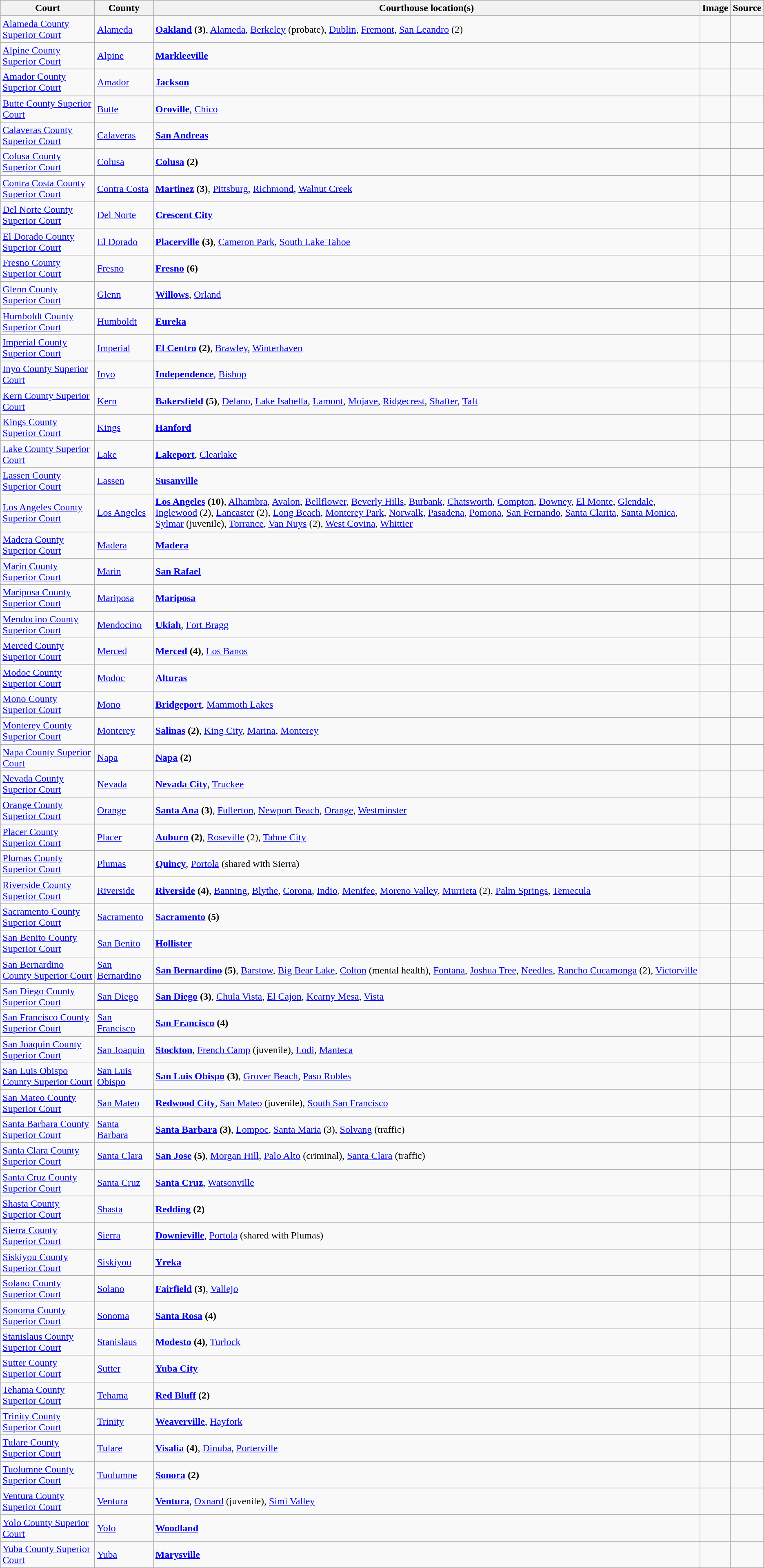<table class="wikitable">
<tr>
<th>Court</th>
<th>County</th>
<th>Courthouse location(s)</th>
<th>Image</th>
<th>Source</th>
</tr>
<tr>
<td><a href='#'>Alameda County Superior Court</a></td>
<td><a href='#'>Alameda</a></td>
<td><strong><a href='#'>Oakland</a> (3)</strong>, <a href='#'>Alameda</a>, <a href='#'>Berkeley</a> (probate), <a href='#'>Dublin</a>, <a href='#'>Fremont</a>, <a href='#'>San Leandro</a> (2)</td>
<td></td>
<td></td>
</tr>
<tr>
<td><a href='#'>Alpine County Superior Court</a></td>
<td><a href='#'>Alpine</a></td>
<td><strong><a href='#'>Markleeville</a></strong></td>
<td></td>
<td></td>
</tr>
<tr>
<td><a href='#'>Amador County Superior Court</a></td>
<td><a href='#'>Amador</a></td>
<td><strong><a href='#'>Jackson</a></strong></td>
<td></td>
<td></td>
</tr>
<tr>
<td><a href='#'>Butte County Superior Court</a></td>
<td><a href='#'>Butte</a></td>
<td><strong><a href='#'>Oroville</a></strong>, <a href='#'>Chico</a></td>
<td></td>
<td></td>
</tr>
<tr>
<td><a href='#'>Calaveras County Superior Court</a></td>
<td><a href='#'>Calaveras</a></td>
<td><strong><a href='#'>San Andreas</a></strong></td>
<td></td>
<td></td>
</tr>
<tr>
<td><a href='#'>Colusa County Superior Court</a></td>
<td><a href='#'>Colusa</a></td>
<td><strong><a href='#'>Colusa</a> (2)</strong></td>
<td></td>
<td></td>
</tr>
<tr>
<td><a href='#'>Contra Costa County Superior Court</a></td>
<td><a href='#'>Contra Costa</a></td>
<td><strong><a href='#'>Martinez</a> (3)</strong>, <a href='#'>Pittsburg</a>, <a href='#'>Richmond</a>, <a href='#'>Walnut Creek</a></td>
<td></td>
<td></td>
</tr>
<tr>
<td><a href='#'>Del Norte County Superior Court</a></td>
<td><a href='#'>Del Norte</a></td>
<td><strong><a href='#'>Crescent City</a></strong></td>
<td></td>
<td></td>
</tr>
<tr>
<td><a href='#'>El Dorado County Superior Court</a></td>
<td><a href='#'>El Dorado</a></td>
<td><strong><a href='#'>Placerville</a> (3)</strong>, <a href='#'>Cameron Park</a>, <a href='#'>South Lake Tahoe</a></td>
<td></td>
<td></td>
</tr>
<tr>
<td><a href='#'>Fresno County Superior Court</a></td>
<td><a href='#'>Fresno</a></td>
<td><strong><a href='#'>Fresno</a> (6)</strong></td>
<td></td>
<td></td>
</tr>
<tr>
<td><a href='#'>Glenn County Superior Court</a></td>
<td><a href='#'>Glenn</a></td>
<td><strong><a href='#'>Willows</a></strong>, <a href='#'>Orland</a></td>
<td></td>
<td></td>
</tr>
<tr>
<td><a href='#'>Humboldt County Superior Court</a></td>
<td><a href='#'>Humboldt</a></td>
<td><strong><a href='#'>Eureka</a></strong></td>
<td></td>
<td></td>
</tr>
<tr>
<td><a href='#'>Imperial County Superior Court</a></td>
<td><a href='#'>Imperial</a></td>
<td><strong><a href='#'>El Centro</a> (2)</strong>, <a href='#'>Brawley</a>, <a href='#'>Winterhaven</a></td>
<td></td>
<td></td>
</tr>
<tr>
<td><a href='#'>Inyo County Superior Court</a></td>
<td><a href='#'>Inyo</a></td>
<td><strong><a href='#'>Independence</a></strong>, <a href='#'>Bishop</a></td>
<td></td>
<td></td>
</tr>
<tr>
<td><a href='#'>Kern County Superior Court</a></td>
<td><a href='#'>Kern</a></td>
<td><strong><a href='#'>Bakersfield</a> (5)</strong>, <a href='#'>Delano</a>, <a href='#'>Lake Isabella</a>, <a href='#'>Lamont</a>, <a href='#'>Mojave</a>, <a href='#'>Ridgecrest</a>, <a href='#'>Shafter</a>, <a href='#'>Taft</a></td>
<td></td>
<td></td>
</tr>
<tr>
<td><a href='#'>Kings County Superior Court</a></td>
<td><a href='#'>Kings</a></td>
<td><strong><a href='#'>Hanford</a></strong></td>
<td></td>
<td></td>
</tr>
<tr>
<td><a href='#'>Lake County Superior Court</a></td>
<td><a href='#'>Lake</a></td>
<td><strong><a href='#'>Lakeport</a></strong>, <a href='#'>Clearlake</a></td>
<td></td>
<td></td>
</tr>
<tr>
<td><a href='#'>Lassen County Superior Court</a></td>
<td><a href='#'>Lassen</a></td>
<td><strong><a href='#'>Susanville</a></strong></td>
<td></td>
<td></td>
</tr>
<tr>
<td><a href='#'>Los Angeles County Superior Court</a></td>
<td><a href='#'>Los Angeles</a></td>
<td><strong><a href='#'>Los Angeles</a> (10)</strong>, <a href='#'>Alhambra</a>, <a href='#'>Avalon</a>, <a href='#'>Bellflower</a>, <a href='#'>Beverly Hills</a>, <a href='#'>Burbank</a>, <a href='#'>Chatsworth</a>, <a href='#'>Compton</a>, <a href='#'>Downey</a>, <a href='#'>El Monte</a>, <a href='#'>Glendale</a>, <a href='#'>Inglewood</a> (2), <a href='#'>Lancaster</a> (2), <a href='#'>Long Beach</a>, <a href='#'>Monterey Park</a>, <a href='#'>Norwalk</a>, <a href='#'>Pasadena</a>, <a href='#'>Pomona</a>, <a href='#'>San Fernando</a>, <a href='#'>Santa Clarita</a>, <a href='#'>Santa Monica</a>, <a href='#'>Sylmar</a> (juvenile), <a href='#'>Torrance</a>, <a href='#'>Van Nuys</a> (2), <a href='#'>West Covina</a>, <a href='#'>Whittier</a></td>
<td></td>
<td></td>
</tr>
<tr>
<td><a href='#'>Madera County Superior Court</a></td>
<td><a href='#'>Madera</a></td>
<td><strong><a href='#'>Madera</a></strong></td>
<td></td>
<td></td>
</tr>
<tr>
<td><a href='#'>Marin County Superior Court</a></td>
<td><a href='#'>Marin</a></td>
<td><strong><a href='#'>San Rafael</a></strong></td>
<td></td>
<td></td>
</tr>
<tr>
<td><a href='#'>Mariposa County Superior Court</a></td>
<td><a href='#'>Mariposa</a></td>
<td><strong><a href='#'>Mariposa</a></strong></td>
<td></td>
<td></td>
</tr>
<tr>
<td><a href='#'>Mendocino County Superior Court</a></td>
<td><a href='#'>Mendocino</a></td>
<td><strong><a href='#'>Ukiah</a></strong>, <a href='#'>Fort Bragg</a></td>
<td></td>
<td></td>
</tr>
<tr>
<td><a href='#'>Merced County Superior Court</a></td>
<td><a href='#'>Merced</a></td>
<td><strong><a href='#'>Merced</a> (4)</strong>, <a href='#'>Los Banos</a></td>
<td></td>
<td></td>
</tr>
<tr>
<td><a href='#'>Modoc County Superior Court</a></td>
<td><a href='#'>Modoc</a></td>
<td><strong><a href='#'>Alturas</a></strong></td>
<td></td>
<td></td>
</tr>
<tr>
<td><a href='#'>Mono County Superior Court</a></td>
<td><a href='#'>Mono</a></td>
<td><strong><a href='#'>Bridgeport</a></strong>, <a href='#'>Mammoth Lakes</a></td>
<td></td>
<td></td>
</tr>
<tr>
<td><a href='#'>Monterey County Superior Court</a></td>
<td><a href='#'>Monterey</a></td>
<td><strong><a href='#'>Salinas</a> (2)</strong>, <a href='#'>King City</a>, <a href='#'>Marina</a>, <a href='#'>Monterey</a></td>
<td></td>
<td></td>
</tr>
<tr>
<td><a href='#'>Napa County Superior Court</a></td>
<td><a href='#'>Napa</a></td>
<td><strong><a href='#'>Napa</a> (2)</strong></td>
<td></td>
<td></td>
</tr>
<tr>
<td><a href='#'>Nevada County Superior Court</a></td>
<td><a href='#'>Nevada</a></td>
<td><strong><a href='#'>Nevada City</a></strong>, <a href='#'>Truckee</a></td>
<td></td>
<td></td>
</tr>
<tr>
<td><a href='#'>Orange County Superior Court</a></td>
<td><a href='#'>Orange</a></td>
<td><strong><a href='#'>Santa Ana</a> (3)</strong>, <a href='#'>Fullerton</a>, <a href='#'>Newport Beach</a>, <a href='#'>Orange</a>, <a href='#'>Westminster</a></td>
<td></td>
<td></td>
</tr>
<tr>
<td><a href='#'>Placer County Superior Court</a></td>
<td><a href='#'>Placer</a></td>
<td><strong><a href='#'>Auburn</a> (2)</strong>, <a href='#'>Roseville</a> (2), <a href='#'>Tahoe City</a></td>
<td></td>
<td></td>
</tr>
<tr>
<td><a href='#'>Plumas County Superior Court</a></td>
<td><a href='#'>Plumas</a></td>
<td><strong><a href='#'>Quincy</a></strong>, <a href='#'>Portola</a> (shared with Sierra)</td>
<td></td>
<td></td>
</tr>
<tr>
<td><a href='#'>Riverside County Superior Court</a></td>
<td><a href='#'>Riverside</a></td>
<td><strong><a href='#'>Riverside</a> (4)</strong>, <a href='#'>Banning</a>, <a href='#'>Blythe</a>, <a href='#'>Corona</a>, <a href='#'>Indio</a>, <a href='#'>Menifee</a>, <a href='#'>Moreno Valley</a>, <a href='#'>Murrieta</a> (2), <a href='#'>Palm Springs</a>, <a href='#'>Temecula</a></td>
<td></td>
<td></td>
</tr>
<tr>
<td><a href='#'>Sacramento County Superior Court</a></td>
<td><a href='#'>Sacramento</a></td>
<td><strong><a href='#'>Sacramento</a> (5)</strong></td>
<td></td>
<td></td>
</tr>
<tr>
<td><a href='#'>San Benito County Superior Court</a></td>
<td><a href='#'>San Benito</a></td>
<td><strong><a href='#'>Hollister</a></strong></td>
<td></td>
<td></td>
</tr>
<tr>
<td><a href='#'>San Bernardino County Superior Court</a></td>
<td><a href='#'>San Bernardino</a></td>
<td><strong><a href='#'>San Bernardino</a> (5)</strong>, <a href='#'>Barstow</a>, <a href='#'>Big Bear Lake</a>, <a href='#'>Colton</a> (mental health), <a href='#'>Fontana</a>, <a href='#'>Joshua Tree</a>, <a href='#'>Needles</a>, <a href='#'>Rancho Cucamonga</a> (2), <a href='#'>Victorville</a></td>
<td></td>
<td></td>
</tr>
<tr>
<td><a href='#'>San Diego County Superior Court</a></td>
<td><a href='#'>San Diego</a></td>
<td><strong><a href='#'>San Diego</a> (3)</strong>, <a href='#'>Chula Vista</a>, <a href='#'>El Cajon</a>, <a href='#'>Kearny Mesa</a>, <a href='#'>Vista</a></td>
<td></td>
<td></td>
</tr>
<tr>
<td><a href='#'>San Francisco County Superior Court</a></td>
<td><a href='#'>San Francisco</a></td>
<td><strong><a href='#'>San Francisco</a> (4)</strong></td>
<td></td>
<td></td>
</tr>
<tr>
<td><a href='#'>San Joaquin County Superior Court</a></td>
<td><a href='#'>San Joaquin</a></td>
<td><strong><a href='#'>Stockton</a></strong>, <a href='#'>French Camp</a> (juvenile), <a href='#'>Lodi</a>, <a href='#'>Manteca</a></td>
<td></td>
<td></td>
</tr>
<tr>
<td><a href='#'>San Luis Obispo County Superior Court</a></td>
<td><a href='#'>San Luis Obispo</a></td>
<td><strong><a href='#'>San Luis Obispo</a> (3)</strong>, <a href='#'>Grover Beach</a>, <a href='#'>Paso Robles</a></td>
<td></td>
<td></td>
</tr>
<tr>
<td><a href='#'>San Mateo County Superior Court</a></td>
<td><a href='#'>San Mateo</a></td>
<td><strong><a href='#'>Redwood City</a></strong>, <a href='#'>San Mateo</a> (juvenile), <a href='#'>South San Francisco</a></td>
<td></td>
<td></td>
</tr>
<tr>
<td><a href='#'>Santa Barbara County Superior Court</a></td>
<td><a href='#'>Santa Barbara</a></td>
<td><strong><a href='#'>Santa Barbara</a> (3)</strong>, <a href='#'>Lompoc</a>, <a href='#'>Santa Maria</a> (3), <a href='#'>Solvang</a> (traffic)</td>
<td></td>
<td></td>
</tr>
<tr>
<td><a href='#'>Santa Clara County Superior Court</a></td>
<td><a href='#'>Santa Clara</a></td>
<td><strong><a href='#'>San Jose</a> (5)</strong>, <a href='#'>Morgan Hill</a>, <a href='#'>Palo Alto</a> (criminal), <a href='#'>Santa Clara</a> (traffic)</td>
<td></td>
<td></td>
</tr>
<tr>
<td><a href='#'>Santa Cruz County Superior Court</a></td>
<td><a href='#'>Santa Cruz</a></td>
<td><strong><a href='#'>Santa Cruz</a></strong>, <a href='#'>Watsonville</a></td>
<td></td>
<td></td>
</tr>
<tr>
<td><a href='#'>Shasta County Superior Court</a></td>
<td><a href='#'>Shasta</a></td>
<td><strong><a href='#'>Redding</a> (2)</strong></td>
<td></td>
<td></td>
</tr>
<tr>
<td><a href='#'>Sierra County Superior Court</a></td>
<td><a href='#'>Sierra</a></td>
<td><strong><a href='#'>Downieville</a></strong>, <a href='#'>Portola</a> (shared with Plumas)</td>
<td></td>
<td></td>
</tr>
<tr>
<td><a href='#'>Siskiyou County Superior Court</a></td>
<td><a href='#'>Siskiyou</a></td>
<td><strong><a href='#'>Yreka</a></strong></td>
<td></td>
<td></td>
</tr>
<tr>
<td><a href='#'>Solano County Superior Court</a></td>
<td><a href='#'>Solano</a></td>
<td><strong><a href='#'>Fairfield</a> (3)</strong>, <a href='#'>Vallejo</a></td>
<td></td>
<td></td>
</tr>
<tr>
<td><a href='#'>Sonoma County Superior Court</a></td>
<td><a href='#'>Sonoma</a></td>
<td><strong><a href='#'>Santa Rosa</a> (4)</strong></td>
<td></td>
<td></td>
</tr>
<tr>
<td><a href='#'>Stanislaus County Superior Court</a></td>
<td><a href='#'>Stanislaus</a></td>
<td><strong><a href='#'>Modesto</a> (4)</strong>, <a href='#'>Turlock</a></td>
<td></td>
<td></td>
</tr>
<tr>
<td><a href='#'>Sutter County Superior Court</a></td>
<td><a href='#'>Sutter</a></td>
<td><strong><a href='#'>Yuba City</a></strong></td>
<td></td>
<td></td>
</tr>
<tr>
<td><a href='#'>Tehama County Superior Court</a></td>
<td><a href='#'>Tehama</a></td>
<td><strong><a href='#'>Red Bluff</a> (2)</strong></td>
<td></td>
<td></td>
</tr>
<tr>
<td><a href='#'>Trinity County Superior Court</a></td>
<td><a href='#'>Trinity</a></td>
<td><strong><a href='#'>Weaverville</a></strong>, <a href='#'>Hayfork</a></td>
<td></td>
<td></td>
</tr>
<tr>
<td><a href='#'>Tulare County Superior Court</a></td>
<td><a href='#'>Tulare</a></td>
<td><strong><a href='#'>Visalia</a> (4)</strong>, <a href='#'>Dinuba</a>, <a href='#'>Porterville</a></td>
<td></td>
<td></td>
</tr>
<tr>
<td><a href='#'>Tuolumne County Superior Court</a></td>
<td><a href='#'>Tuolumne</a></td>
<td><strong><a href='#'>Sonora</a> (2)</strong></td>
<td></td>
<td></td>
</tr>
<tr>
<td><a href='#'>Ventura County Superior Court</a></td>
<td><a href='#'>Ventura</a></td>
<td><strong><a href='#'>Ventura</a></strong>, <a href='#'>Oxnard</a> (juvenile), <a href='#'>Simi Valley</a></td>
<td></td>
<td></td>
</tr>
<tr>
<td><a href='#'>Yolo County Superior Court</a></td>
<td><a href='#'>Yolo</a></td>
<td><strong><a href='#'>Woodland</a></strong></td>
<td></td>
<td></td>
</tr>
<tr>
<td><a href='#'>Yuba County Superior Court</a></td>
<td><a href='#'>Yuba</a></td>
<td><strong><a href='#'>Marysville</a></strong></td>
<td></td>
<td></td>
</tr>
</table>
